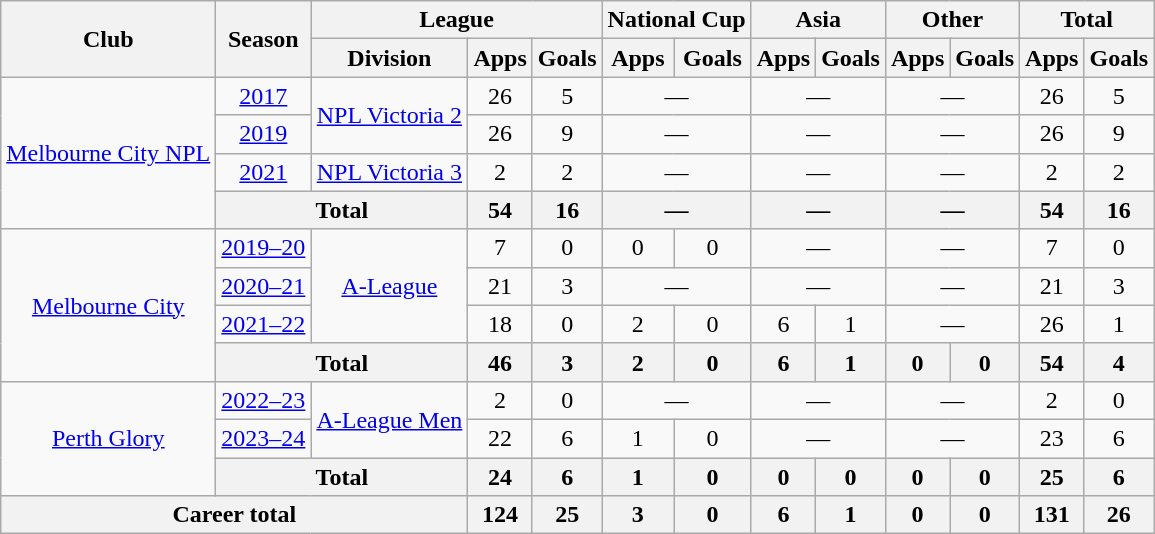<table class="wikitable" style="text-align:center">
<tr>
<th rowspan=2>Club</th>
<th rowspan=2>Season</th>
<th colspan=3>League</th>
<th colspan=2>National Cup</th>
<th colspan=2>Asia</th>
<th colspan=2>Other</th>
<th colspan=2>Total</th>
</tr>
<tr>
<th>Division</th>
<th>Apps</th>
<th>Goals</th>
<th>Apps</th>
<th>Goals</th>
<th>Apps</th>
<th>Goals</th>
<th>Apps</th>
<th>Goals</th>
<th>Apps</th>
<th>Goals</th>
</tr>
<tr>
<td rowspan="4"><a href='#'>Melbourne City NPL</a></td>
<td><a href='#'>2017</a></td>
<td rowspan="2"><a href='#'>NPL Victoria 2</a></td>
<td>26</td>
<td>5</td>
<td colspan="2">—</td>
<td colspan="2">—</td>
<td colspan="2">—</td>
<td>26</td>
<td>5</td>
</tr>
<tr>
<td><a href='#'>2019</a></td>
<td>26</td>
<td>9</td>
<td colspan="2">—</td>
<td colspan="2">—</td>
<td colspan="2">—</td>
<td>26</td>
<td>9</td>
</tr>
<tr>
<td><a href='#'>2021</a></td>
<td><a href='#'>NPL Victoria 3</a></td>
<td>2</td>
<td>2</td>
<td colspan="2">—</td>
<td colspan="2">—</td>
<td colspan="2">—</td>
<td>2</td>
<td>2</td>
</tr>
<tr>
<th colspan="2">Total</th>
<th>54</th>
<th>16</th>
<th colspan="2">—</th>
<th colspan="2">—</th>
<th colspan="2">—</th>
<th>54</th>
<th>16</th>
</tr>
<tr>
<td rowspan="4"><a href='#'>Melbourne City</a></td>
<td><a href='#'>2019–20</a></td>
<td rowspan="3"><a href='#'>A-League</a></td>
<td>7</td>
<td>0</td>
<td>0</td>
<td>0</td>
<td colspan="2">—</td>
<td colspan="2">—</td>
<td>7</td>
<td>0</td>
</tr>
<tr>
<td><a href='#'>2020–21</a></td>
<td>21</td>
<td>3</td>
<td colspan="2">—</td>
<td colspan="2">—</td>
<td colspan="2">—</td>
<td>21</td>
<td>3</td>
</tr>
<tr>
<td><a href='#'>2021–22</a></td>
<td>18</td>
<td>0</td>
<td>2</td>
<td>0</td>
<td>6</td>
<td>1</td>
<td colspan="2">—</td>
<td>26</td>
<td>1</td>
</tr>
<tr>
<th colspan="2">Total</th>
<th>46</th>
<th>3</th>
<th>2</th>
<th>0</th>
<th>6</th>
<th>1</th>
<th>0</th>
<th>0</th>
<th>54</th>
<th>4</th>
</tr>
<tr>
<td rowspan="3"><a href='#'>Perth Glory</a></td>
<td><a href='#'>2022–23</a></td>
<td rowspan="2"><a href='#'>A-League Men</a></td>
<td>2</td>
<td>0</td>
<td colspan="2">—</td>
<td colspan="2">—</td>
<td colspan="2">—</td>
<td>2</td>
<td>0</td>
</tr>
<tr>
<td><a href='#'>2023–24</a></td>
<td>22</td>
<td>6</td>
<td>1</td>
<td>0</td>
<td colspan="2">—</td>
<td colspan="2">—</td>
<td>23</td>
<td>6</td>
</tr>
<tr>
<th colspan="2">Total</th>
<th>24</th>
<th>6</th>
<th>1</th>
<th>0</th>
<th>0</th>
<th>0</th>
<th>0</th>
<th>0</th>
<th>25</th>
<th>6</th>
</tr>
<tr>
<th colspan="3">Career total</th>
<th>124</th>
<th>25</th>
<th>3</th>
<th>0</th>
<th>6</th>
<th>1</th>
<th>0</th>
<th>0</th>
<th>131</th>
<th>26</th>
</tr>
</table>
